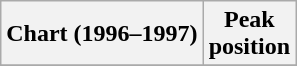<table class="wikitable plainrowheaders"  style="text-align:center">
<tr>
<th scope="col">Chart (1996–1997)</th>
<th scope="col">Peak<br>position</th>
</tr>
<tr>
</tr>
</table>
